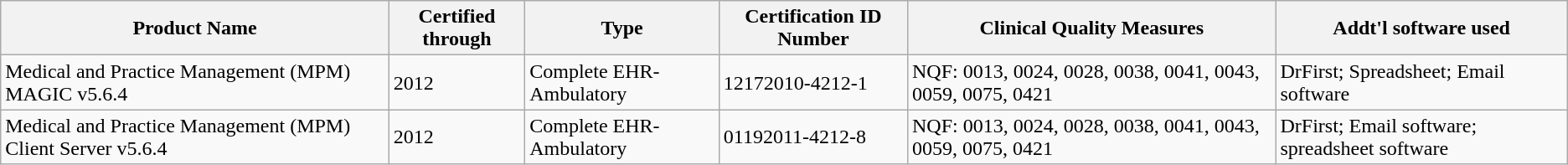<table class="wikitable">
<tr>
<th>Product Name</th>
<th>Certified through</th>
<th>Type</th>
<th>Certification ID Number</th>
<th>Clinical Quality Measures</th>
<th>Addt'l software used</th>
</tr>
<tr>
<td>Medical and Practice Management (MPM) MAGIC v5.6.4</td>
<td>2012</td>
<td>Complete EHR-Ambulatory</td>
<td>12172010-4212-1</td>
<td>NQF: 0013, 0024, 0028, 0038, 0041, 0043, 0059, 0075, 0421</td>
<td>DrFirst; Spreadsheet; Email software</td>
</tr>
<tr>
<td>Medical and Practice Management (MPM) Client Server v5.6.4</td>
<td>2012</td>
<td>Complete EHR-Ambulatory</td>
<td>01192011-4212-8</td>
<td>NQF: 0013, 0024, 0028, 0038, 0041, 0043, 0059, 0075, 0421</td>
<td>DrFirst; Email software; spreadsheet software</td>
</tr>
</table>
